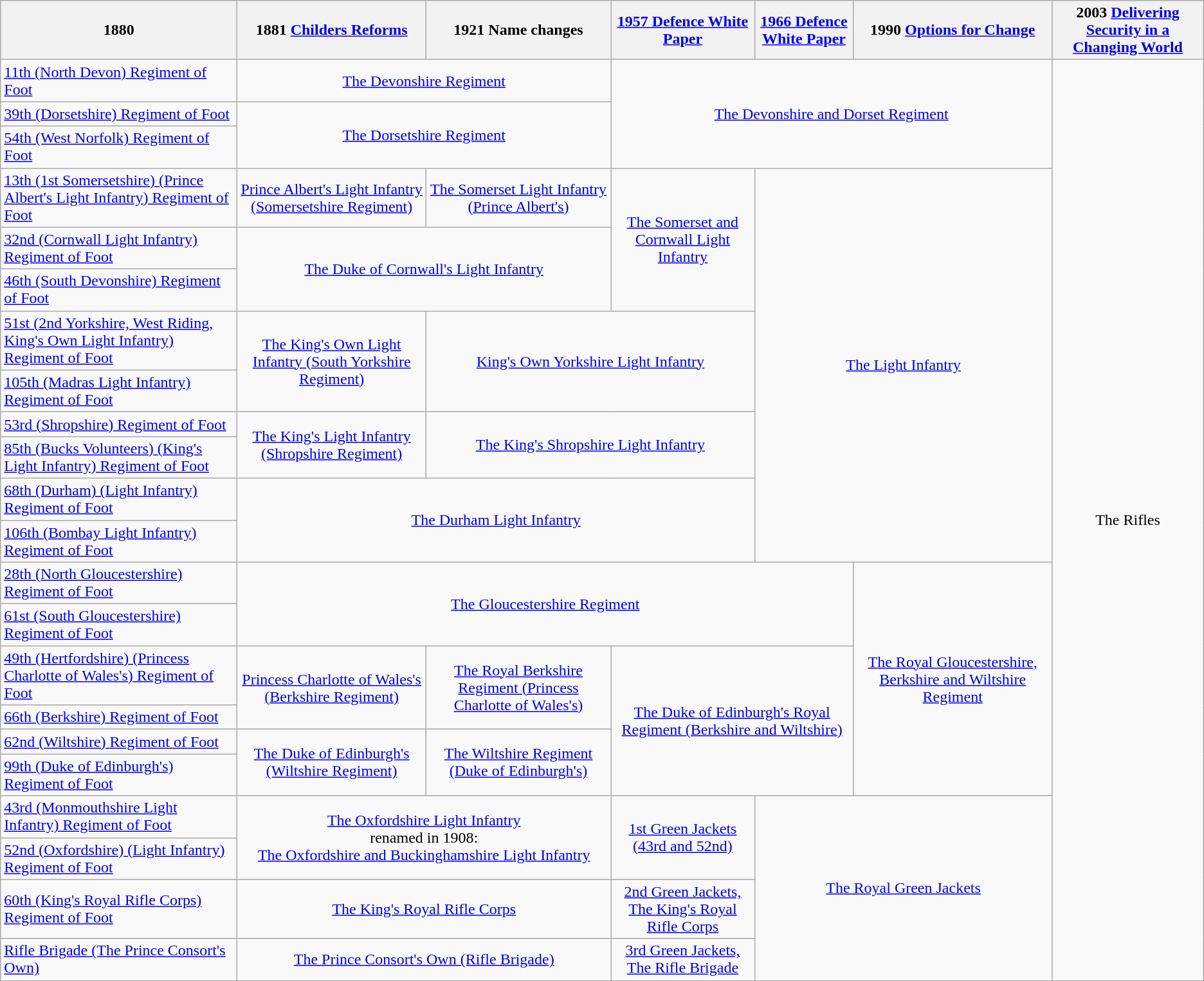<table class="wikitable">
<tr>
<th>1880</th>
<th>1881 <a href='#'>Childers Reforms</a></th>
<th>1921 Name changes</th>
<th><a href='#'>1957 Defence White Paper</a></th>
<th><a href='#'>1966 Defence White Paper</a></th>
<th>1990 <a href='#'>Options for Change</a></th>
<th>2003 <a href='#'>Delivering Security in a Changing World</a></th>
</tr>
<tr>
<td><a href='#'>11th (North Devon) Regiment of Foot</a></td>
<td colspan="2" style="text-align:center;"><a href='#'>The Devonshire Regiment</a></td>
<td rowspan="3" colspan="3" style="text-align: center;"><a href='#'>The Devonshire and Dorset Regiment</a></td>
<td rowspan="22" style="text-align:center;">The Rifles</td>
</tr>
<tr>
<td><a href='#'>39th (Dorsetshire) Regiment of Foot</a></td>
<td rowspan="2" colspan="2" style="text-align: center;"><a href='#'>The Dorsetshire Regiment</a></td>
</tr>
<tr>
<td><a href='#'>54th (West Norfolk) Regiment of Foot</a></td>
</tr>
<tr>
<td><a href='#'>13th (1st Somersetshire) (Prince Albert's Light Infantry) Regiment of Foot</a></td>
<td style="text-align:center;"><a href='#'>Prince Albert's Light Infantry (Somersetshire Regiment)</a></td>
<td style="text-align:center;"><a href='#'>The Somerset Light Infantry (Prince Albert's)</a></td>
<td rowspan="3" style="text-align:center;"><a href='#'>The Somerset and Cornwall Light Infantry</a></td>
<td rowspan="9" colspan="2" style="text-align: center;"><a href='#'>The Light Infantry</a></td>
</tr>
<tr>
<td><a href='#'>32nd (Cornwall Light Infantry) Regiment of Foot</a></td>
<td rowspan="2" colspan="2" style="text-align: center;"><a href='#'>The Duke of Cornwall's Light Infantry</a></td>
</tr>
<tr>
<td><a href='#'>46th (South Devonshire) Regiment of Foot</a></td>
</tr>
<tr>
<td><a href='#'>51st (2nd Yorkshire, West Riding, King's Own Light Infantry) Regiment of Foot</a></td>
<td rowspan="2" style="text-align:center;"><a href='#'>The King's Own Light Infantry (South Yorkshire Regiment)</a></td>
<td rowspan="2" colspan="2" style="text-align: center;"><a href='#'>King's Own Yorkshire Light Infantry</a></td>
</tr>
<tr>
<td><a href='#'>105th (Madras Light Infantry) Regiment of Foot</a></td>
</tr>
<tr>
<td><a href='#'>53rd (Shropshire) Regiment of Foot</a></td>
<td rowspan="2" style="text-align:center;"><a href='#'>The King's Light Infantry (Shropshire Regiment)</a></td>
<td rowspan="2" colspan="2" style="text-align: center;"><a href='#'>The King's Shropshire Light Infantry</a></td>
</tr>
<tr>
<td><a href='#'>85th (Bucks Volunteers) (King's Light Infantry) Regiment of Foot</a></td>
</tr>
<tr>
<td><a href='#'>68th (Durham) (Light Infantry) Regiment of Foot</a></td>
<td rowspan="2" colspan="3" style="text-align: center;"><a href='#'>The Durham Light Infantry</a></td>
</tr>
<tr>
<td><a href='#'>106th (Bombay Light Infantry) Regiment of Foot</a></td>
</tr>
<tr>
<td><a href='#'>28th (North Gloucestershire) Regiment of Foot</a></td>
<td rowspan="2" colspan="4" style="text-align: center;"><a href='#'>The Gloucestershire Regiment</a></td>
<td rowspan="6" style="text-align:center;"><a href='#'>The Royal Gloucestershire, Berkshire and Wiltshire Regiment</a></td>
</tr>
<tr>
<td><a href='#'>61st (South Gloucestershire) Regiment of Foot</a></td>
</tr>
<tr>
<td><a href='#'>49th (Hertfordshire) (Princess Charlotte of Wales's) Regiment of Foot</a></td>
<td rowspan="2" style="text-align:center;"><a href='#'>Princess Charlotte of Wales's (Berkshire Regiment)</a></td>
<td rowspan="2" style="text-align:center;"><a href='#'>The Royal Berkshire Regiment (Princess Charlotte of Wales's)</a></td>
<td rowspan="4" colspan="2" style="text-align: center;"><a href='#'>The Duke of Edinburgh's Royal Regiment (Berkshire and Wiltshire)</a></td>
</tr>
<tr>
<td><a href='#'>66th (Berkshire) Regiment of Foot</a></td>
</tr>
<tr>
<td><a href='#'>62nd (Wiltshire) Regiment of Foot</a></td>
<td rowspan="2" style="text-align:center;"><a href='#'>The Duke of Edinburgh's (Wiltshire Regiment)</a></td>
<td rowspan="2" style="text-align:center;"><a href='#'>The Wiltshire Regiment (Duke of Edinburgh's)</a></td>
</tr>
<tr>
<td><a href='#'>99th (Duke of Edinburgh's) Regiment of Foot</a></td>
</tr>
<tr>
<td><a href='#'>43rd (Monmouthshire Light Infantry) Regiment of Foot</a></td>
<td rowspan="2" colspan="2" style="text-align: center;"><a href='#'>The Oxfordshire Light Infantry</a><br>renamed in 1908:<br><a href='#'>The Oxfordshire and Buckinghamshire Light Infantry</a></td>
<td rowspan="2" style="text-align:center;"><a href='#'>1st Green Jackets (43rd and 52nd)</a></td>
<td rowspan="4" colspan="2" style="text-align: center;"><a href='#'>The Royal Green Jackets</a></td>
</tr>
<tr>
<td><a href='#'>52nd (Oxfordshire) (Light Infantry) Regiment of Foot</a></td>
</tr>
<tr>
<td><a href='#'>60th (King's Royal Rifle Corps) Regiment of Foot</a></td>
<td colspan="2" style="text-align:center;"><a href='#'>The King's Royal Rifle Corps</a></td>
<td style="text-align:center;"><a href='#'>2nd Green Jackets, The King's Royal Rifle Corps</a></td>
</tr>
<tr>
<td><a href='#'>Rifle Brigade (The Prince Consort's Own)</a></td>
<td colspan="2" style="text-align:center;"><a href='#'>The Prince Consort's Own (Rifle Brigade)</a></td>
<td style="text-align:center;"><a href='#'>3rd Green Jackets, The Rifle Brigade</a></td>
</tr>
</table>
